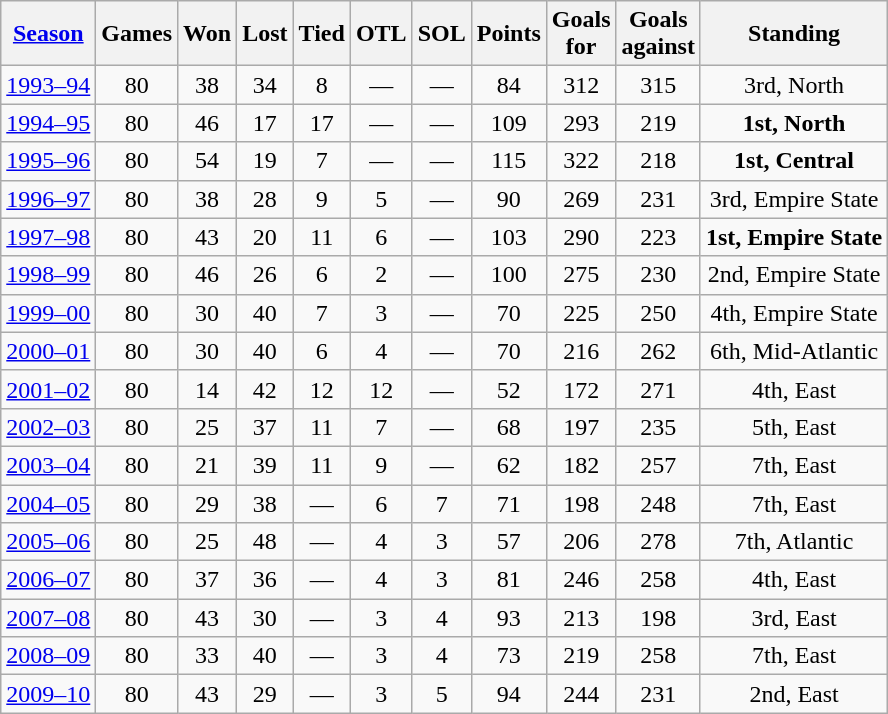<table class="wikitable" style="text-align:center">
<tr>
<th><a href='#'>Season</a></th>
<th>Games</th>
<th>Won</th>
<th>Lost</th>
<th>Tied</th>
<th>OTL</th>
<th>SOL</th>
<th>Points</th>
<th>Goals<br>for</th>
<th>Goals<br>against</th>
<th>Standing</th>
</tr>
<tr>
<td><a href='#'>1993–94</a></td>
<td>80</td>
<td>38</td>
<td>34</td>
<td>8</td>
<td>—</td>
<td>—</td>
<td>84</td>
<td>312</td>
<td>315</td>
<td>3rd, North</td>
</tr>
<tr>
<td><a href='#'>1994–95</a></td>
<td>80</td>
<td>46</td>
<td>17</td>
<td>17</td>
<td>—</td>
<td>—</td>
<td>109</td>
<td>293</td>
<td>219</td>
<td><strong>1st, North</strong></td>
</tr>
<tr>
<td><a href='#'>1995–96</a></td>
<td>80</td>
<td>54</td>
<td>19</td>
<td>7</td>
<td>—</td>
<td>—</td>
<td>115</td>
<td>322</td>
<td>218</td>
<td><strong>1st, Central</strong></td>
</tr>
<tr>
<td><a href='#'>1996–97</a></td>
<td>80</td>
<td>38</td>
<td>28</td>
<td>9</td>
<td>5</td>
<td>—</td>
<td>90</td>
<td>269</td>
<td>231</td>
<td>3rd, Empire State</td>
</tr>
<tr>
<td><a href='#'>1997–98</a></td>
<td>80</td>
<td>43</td>
<td>20</td>
<td>11</td>
<td>6</td>
<td>—</td>
<td>103</td>
<td>290</td>
<td>223</td>
<td><strong>1st, Empire State</strong></td>
</tr>
<tr>
<td><a href='#'>1998–99</a></td>
<td>80</td>
<td>46</td>
<td>26</td>
<td>6</td>
<td>2</td>
<td>—</td>
<td>100</td>
<td>275</td>
<td>230</td>
<td>2nd, Empire State</td>
</tr>
<tr>
<td><a href='#'>1999–00</a></td>
<td>80</td>
<td>30</td>
<td>40</td>
<td>7</td>
<td>3</td>
<td>—</td>
<td>70</td>
<td>225</td>
<td>250</td>
<td>4th, Empire State</td>
</tr>
<tr>
<td><a href='#'>2000–01</a></td>
<td>80</td>
<td>30</td>
<td>40</td>
<td>6</td>
<td>4</td>
<td>—</td>
<td>70</td>
<td>216</td>
<td>262</td>
<td>6th, Mid-Atlantic</td>
</tr>
<tr>
<td><a href='#'>2001–02</a></td>
<td>80</td>
<td>14</td>
<td>42</td>
<td>12</td>
<td>12</td>
<td>—</td>
<td>52</td>
<td>172</td>
<td>271</td>
<td>4th, East</td>
</tr>
<tr>
<td><a href='#'>2002–03</a></td>
<td>80</td>
<td>25</td>
<td>37</td>
<td>11</td>
<td>7</td>
<td>—</td>
<td>68</td>
<td>197</td>
<td>235</td>
<td>5th, East</td>
</tr>
<tr>
<td><a href='#'>2003–04</a></td>
<td>80</td>
<td>21</td>
<td>39</td>
<td>11</td>
<td>9</td>
<td>—</td>
<td>62</td>
<td>182</td>
<td>257</td>
<td>7th, East</td>
</tr>
<tr>
<td><a href='#'>2004–05</a></td>
<td>80</td>
<td>29</td>
<td>38</td>
<td>—</td>
<td>6</td>
<td>7</td>
<td>71</td>
<td>198</td>
<td>248</td>
<td>7th, East</td>
</tr>
<tr>
<td><a href='#'>2005–06</a></td>
<td>80</td>
<td>25</td>
<td>48</td>
<td>—</td>
<td>4</td>
<td>3</td>
<td>57</td>
<td>206</td>
<td>278</td>
<td>7th, Atlantic</td>
</tr>
<tr>
<td><a href='#'>2006–07</a></td>
<td>80</td>
<td>37</td>
<td>36</td>
<td>—</td>
<td>4</td>
<td>3</td>
<td>81</td>
<td>246</td>
<td>258</td>
<td>4th, East</td>
</tr>
<tr>
<td><a href='#'>2007–08</a></td>
<td>80</td>
<td>43</td>
<td>30</td>
<td>—</td>
<td>3</td>
<td>4</td>
<td>93</td>
<td>213</td>
<td>198</td>
<td>3rd, East</td>
</tr>
<tr>
<td><a href='#'>2008–09</a></td>
<td>80</td>
<td>33</td>
<td>40</td>
<td>—</td>
<td>3</td>
<td>4</td>
<td>73</td>
<td>219</td>
<td>258</td>
<td>7th, East</td>
</tr>
<tr>
<td><a href='#'>2009–10</a></td>
<td>80</td>
<td>43</td>
<td>29</td>
<td>—</td>
<td>3</td>
<td>5</td>
<td>94</td>
<td>244</td>
<td>231</td>
<td>2nd, East</td>
</tr>
</table>
